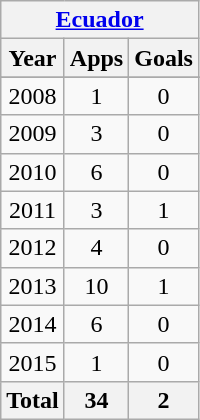<table class="wikitable" style="text-align:center">
<tr>
<th colspan=3><a href='#'>Ecuador</a></th>
</tr>
<tr>
<th>Year</th>
<th>Apps</th>
<th>Goals</th>
</tr>
<tr>
</tr>
<tr>
<td>2008</td>
<td>1</td>
<td>0</td>
</tr>
<tr>
<td>2009</td>
<td>3</td>
<td>0</td>
</tr>
<tr>
<td>2010</td>
<td>6</td>
<td>0</td>
</tr>
<tr>
<td>2011</td>
<td>3</td>
<td>1</td>
</tr>
<tr>
<td>2012</td>
<td>4</td>
<td>0</td>
</tr>
<tr>
<td>2013</td>
<td>10</td>
<td>1</td>
</tr>
<tr>
<td>2014</td>
<td>6</td>
<td>0</td>
</tr>
<tr>
<td>2015</td>
<td>1</td>
<td>0</td>
</tr>
<tr>
<th>Total</th>
<th>34</th>
<th>2</th>
</tr>
</table>
